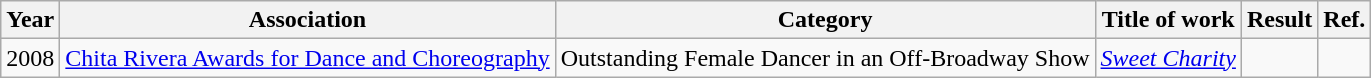<table class="wikitable">
<tr>
<th>Year</th>
<th>Association</th>
<th>Category</th>
<th>Title of work</th>
<th>Result</th>
<th>Ref.</th>
</tr>
<tr>
<td>2008</td>
<td><a href='#'>Chita Rivera Awards for Dance and Choreography</a></td>
<td>Outstanding Female Dancer in an Off-Broadway Show</td>
<td><em><a href='#'>Sweet Charity</a></em></td>
<td></td>
<td></td>
</tr>
</table>
